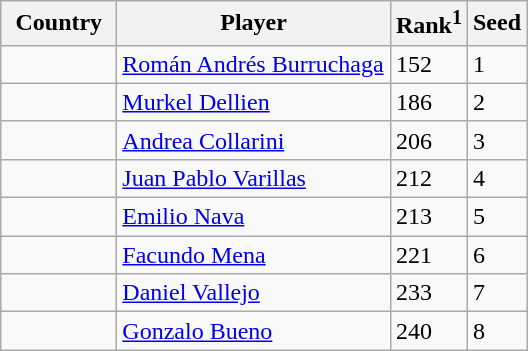<table class="sortable wikitable">
<tr>
<th width="70">Country</th>
<th width="175">Player</th>
<th>Rank<sup>1</sup></th>
<th>Seed</th>
</tr>
<tr>
<td></td>
<td><a href='#'>Román Andrés Burruchaga</a></td>
<td>152</td>
<td>1</td>
</tr>
<tr>
<td></td>
<td><a href='#'>Murkel Dellien</a></td>
<td>186</td>
<td>2</td>
</tr>
<tr>
<td></td>
<td><a href='#'>Andrea Collarini</a></td>
<td>206</td>
<td>3</td>
</tr>
<tr>
<td></td>
<td><a href='#'>Juan Pablo Varillas</a></td>
<td>212</td>
<td>4</td>
</tr>
<tr>
<td></td>
<td><a href='#'>Emilio Nava</a></td>
<td>213</td>
<td>5</td>
</tr>
<tr>
<td></td>
<td><a href='#'>Facundo Mena</a></td>
<td>221</td>
<td>6</td>
</tr>
<tr>
<td></td>
<td><a href='#'>Daniel Vallejo</a></td>
<td>233</td>
<td>7</td>
</tr>
<tr>
<td></td>
<td><a href='#'>Gonzalo Bueno</a></td>
<td>240</td>
<td>8</td>
</tr>
</table>
